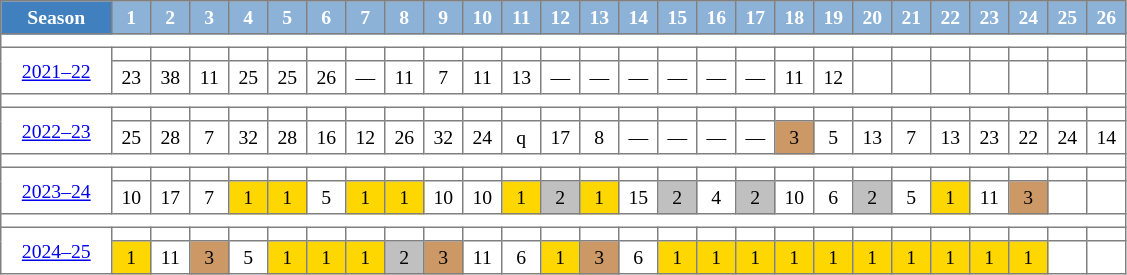<table cellpadding="4" border="1" style="font-size:82%; line-height:13px; border:grey solid 1px; border-collapse:collapse;">
<tr style="background:#ccc; text-align:center; color:white">
<td style="background:#4180be;" width="65px"><strong>Season</strong></td>
<td style="background:#8CB2D8;" width="17px"><strong>1</strong></td>
<td style="background:#8CB2D8;" width="17px"><strong>2</strong></td>
<td style="background:#8CB2D8;" width="17px"><strong>3</strong></td>
<td style="background:#8CB2D8;" width="17px"><strong>4</strong></td>
<td style="background:#8CB2D8;" width="17px"><strong>5</strong></td>
<td style="background:#8CB2D8;" width="17px"><strong>6</strong></td>
<td style="background:#8CB2D8;" width="17px"><strong>7</strong></td>
<td style="background:#8CB2D8;" width="17px"><strong>8</strong></td>
<td style="background:#8CB2D8;" width="17px"><strong>9</strong></td>
<td style="background:#8CB2D8;" width="17px"><strong>10</strong></td>
<td style="background:#8CB2D8;" width="17px"><strong>11</strong></td>
<td style="background:#8CB2D8;" width="17px"><strong>12</strong></td>
<td style="background:#8CB2D8;" width="17px"><strong>13</strong></td>
<td style="background:#8CB2D8;" width="17px"><strong>14</strong></td>
<td style="background:#8CB2D8;" width="17px"><strong>15</strong></td>
<td style="background:#8CB2D8;" width="17px"><strong>16</strong></td>
<td style="background:#8CB2D8;" width="17px"><strong>17</strong></td>
<td style="background:#8CB2D8;" width="17px"><strong>18</strong></td>
<td style="background:#8CB2D8;" width="17px"><strong>19</strong></td>
<td style="background:#8CB2D8;" width="17px"><strong>20</strong></td>
<td style="background:#8CB2D8;" width="17px"><strong>21</strong></td>
<td style="background:#8CB2D8;" width="17px"><strong>22</strong></td>
<td style="background:#8CB2D8;" width="17px"><strong>23</strong></td>
<td style="background:#8CB2D8;" width="17px"><strong>24</strong></td>
<td style="background:#8CB2D8;" width="17px"><strong>25</strong></td>
<td style="background:#8CB2D8;" width="17px"><strong>26</strong></td>
</tr>
<tr>
<td colspan="27"></td>
</tr>
<tr align=center>
<td rowspan=2><a href='#'>2021–22</a></td>
<th></th>
<th></th>
<th></th>
<th></th>
<th></th>
<th></th>
<th></th>
<th></th>
<th></th>
<th></th>
<th></th>
<th></th>
<th></th>
<th></th>
<th></th>
<th></th>
<th></th>
<th></th>
<th></th>
<th></th>
<th></th>
<th></th>
<th></th>
<th></th>
<th></th>
<th></th>
</tr>
<tr align=center>
<td>23</td>
<td>38</td>
<td>11</td>
<td>25</td>
<td>25</td>
<td>26</td>
<td>—</td>
<td>11</td>
<td>7</td>
<td>11</td>
<td>13</td>
<td>—</td>
<td>—</td>
<td>—</td>
<td>—</td>
<td>—</td>
<td>—</td>
<td>11</td>
<td>12</td>
<td></td>
<td></td>
<td></td>
<td></td>
<td></td>
<td></td>
<td></td>
</tr>
<tr>
<td colspan=27></td>
</tr>
<tr align=center>
<td rowspan=2><a href='#'>2022–23</a></td>
<th></th>
<th></th>
<th></th>
<th></th>
<th></th>
<th></th>
<th></th>
<th></th>
<th></th>
<th></th>
<th></th>
<th></th>
<th></th>
<th></th>
<th></th>
<th></th>
<th></th>
<th></th>
<th></th>
<th></th>
<th></th>
<th></th>
<th></th>
<th></th>
<th></th>
<th></th>
</tr>
<tr align=center>
<td>25</td>
<td>28</td>
<td>7</td>
<td>32</td>
<td>28</td>
<td>16</td>
<td>12</td>
<td>26</td>
<td>32</td>
<td>24</td>
<td>q</td>
<td>17</td>
<td>8</td>
<td>—</td>
<td>—</td>
<td>—</td>
<td>—</td>
<td bgcolor=#CC9966>3</td>
<td>5</td>
<td>13</td>
<td>7</td>
<td>13</td>
<td>23</td>
<td>22</td>
<td>24</td>
<td>14</td>
</tr>
<tr>
<td colspan=27></td>
</tr>
<tr align=center>
<td rowspan=2><a href='#'>2023–24</a></td>
<th></th>
<th></th>
<th></th>
<th></th>
<th></th>
<th></th>
<th></th>
<th></th>
<th></th>
<th></th>
<th></th>
<th></th>
<th></th>
<th></th>
<th></th>
<th></th>
<th></th>
<th></th>
<th></th>
<th></th>
<th></th>
<th></th>
<th></th>
<th></th>
<th></th>
<th></th>
</tr>
<tr align=center>
<td>10</td>
<td>17</td>
<td>7</td>
<td bgcolor=gold>1</td>
<td bgcolor=gold>1</td>
<td>5</td>
<td bgcolor=gold>1</td>
<td bgcolor=gold>1</td>
<td>10</td>
<td>10</td>
<td bgcolor=gold>1</td>
<td bgcolor=silver>2</td>
<td bgcolor=gold>1</td>
<td>15</td>
<td bgcolor=silver>2</td>
<td>4</td>
<td bgcolor=silver>2</td>
<td>10</td>
<td>6</td>
<td bgcolor=silver>2</td>
<td>5</td>
<td bgcolor=gold>1</td>
<td>11</td>
<td bgcolor=#CC9966>3</td>
<td></td>
<td></td>
</tr>
<tr>
<td colspan=27></td>
</tr>
<tr align=center>
<td rowspan=2><a href='#'>2024–25</a></td>
<th></th>
<th></th>
<th></th>
<th></th>
<th></th>
<th></th>
<th></th>
<th></th>
<th></th>
<th></th>
<th></th>
<th></th>
<th></th>
<th></th>
<th></th>
<th></th>
<th></th>
<th></th>
<th></th>
<th></th>
<th></th>
<th></th>
<th></th>
<th></th>
<th></th>
<th></th>
</tr>
<tr align=center>
<td bgcolor=gold>1</td>
<td>11</td>
<td bgcolor=#CC9966>3</td>
<td>5</td>
<td bgcolor=gold>1</td>
<td bgcolor=gold>1</td>
<td bgcolor=gold>1</td>
<td bgcolor=silver>2</td>
<td bgcolor=#CC9966>3</td>
<td>11</td>
<td>6</td>
<td bgcolor=gold>1</td>
<td bgcolor=#CC9966>3</td>
<td>6</td>
<td bgcolor=gold>1</td>
<td bgcolor=gold>1</td>
<td bgcolor=gold>1</td>
<td bgcolor=gold>1</td>
<td bgcolor=gold>1</td>
<td bgcolor=gold>1</td>
<td bgcolor=gold>1</td>
<td bgcolor=gold>1</td>
<td bgcolor=gold>1</td>
<td bgcolor=gold>1</td>
<td></td>
</tr>
</table>
